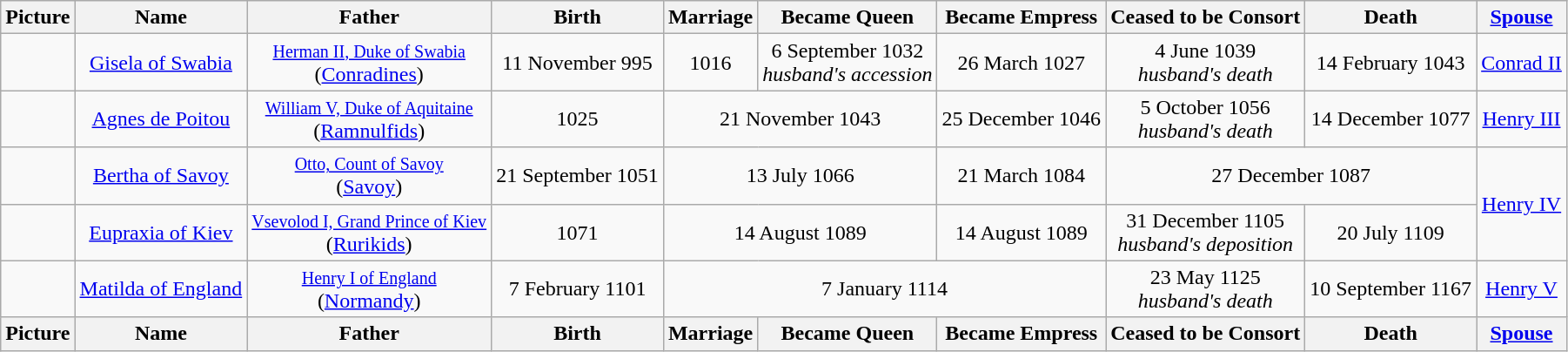<table width=95% class="wikitable">
<tr>
<th>Picture</th>
<th>Name</th>
<th>Father</th>
<th>Birth</th>
<th>Marriage</th>
<th>Became Queen</th>
<th>Became Empress</th>
<th>Ceased to be Consort</th>
<th>Death</th>
<th><a href='#'>Spouse</a></th>
</tr>
<tr>
<td align=center></td>
<td align=center><a href='#'>Gisela of Swabia</a></td>
<td align="center"><small><a href='#'>Herman II, Duke of Swabia</a></small><br>(<a href='#'>Conradines</a>)</td>
<td align="center">11 November 995</td>
<td align="center">1016</td>
<td align="center">6 September 1032<br><em>husband's accession</em></td>
<td align="center">26 March 1027</td>
<td align="center">4 June 1039<br><em>husband's death</em></td>
<td align="center">14 February 1043</td>
<td align="center"><a href='#'>Conrad II</a></td>
</tr>
<tr>
<td align=center></td>
<td align=center><a href='#'>Agnes de Poitou</a></td>
<td align="center"><small><a href='#'>William V, Duke of Aquitaine</a></small><br>(<a href='#'>Ramnulfids</a>)</td>
<td align="center">1025</td>
<td align="center" colspan="2">21 November 1043</td>
<td align="center">25 December 1046</td>
<td align="center">5 October 1056<br><em>husband's death</em></td>
<td align="center">14 December 1077</td>
<td align="center"><a href='#'>Henry III</a></td>
</tr>
<tr>
<td align=center></td>
<td align=center><a href='#'>Bertha of Savoy</a></td>
<td align="center"><small><a href='#'>Otto, Count of Savoy</a></small><br>(<a href='#'>Savoy</a>)</td>
<td align="center">21 September 1051</td>
<td align="center" colspan="2">13 July 1066</td>
<td align="center">21 March 1084</td>
<td align="center" colspan="2">27 December 1087</td>
<td align="center" rowspan="2"><a href='#'>Henry IV</a></td>
</tr>
<tr>
<td align=center></td>
<td align=center><a href='#'>Eupraxia of Kiev</a></td>
<td align="center"><small><a href='#'>Vsevolod I, Grand Prince of Kiev</a></small><br>(<a href='#'>Rurikids</a>)</td>
<td align="center">1071</td>
<td align="center" colspan="2">14 August 1089</td>
<td align="center">14 August 1089</td>
<td align="center">31 December 1105<br><em>husband's deposition</em></td>
<td align="center">20 July 1109</td>
</tr>
<tr>
<td align=center></td>
<td align=center><a href='#'>Matilda of England</a></td>
<td align="center"><small><a href='#'>Henry I of England</a></small><br>(<a href='#'>Normandy</a>)</td>
<td align="center">7 February 1101</td>
<td align="center" colspan="3">7 January 1114</td>
<td align="center">23 May 1125<br><em>husband's death</em></td>
<td align="center">10 September 1167</td>
<td align="center"><a href='#'>Henry V</a></td>
</tr>
<tr>
<th>Picture</th>
<th>Name</th>
<th>Father</th>
<th>Birth</th>
<th>Marriage</th>
<th>Became Queen</th>
<th>Became Empress</th>
<th>Ceased to be Consort</th>
<th>Death</th>
<th><a href='#'>Spouse</a></th>
</tr>
</table>
